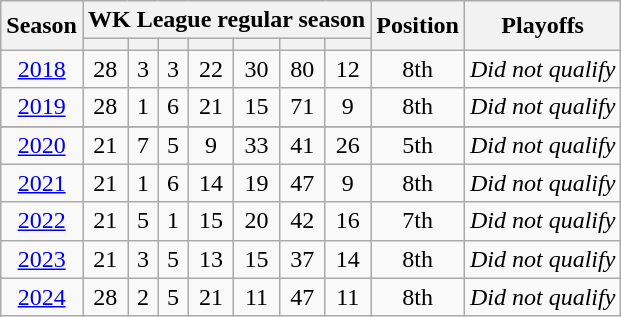<table class="wikitable sortable" style="text-align: center">
<tr>
<th scope="col" rowspan="2">Season</th>
<th colspan="7" class="unsortable">WK League regular season</th>
<th scope="col" rowspan=2  class="unsortable">Position</th>
<th scope="col" rowspan=2 class="unsortable">Playoffs</th>
</tr>
<tr>
<th></th>
<th></th>
<th></th>
<th></th>
<th></th>
<th></th>
<th></th>
</tr>
<tr>
<td><a href='#'>2018</a></td>
<td>28</td>
<td>3</td>
<td>3</td>
<td>22</td>
<td>30</td>
<td>80</td>
<td>12</td>
<td>8th</td>
<td><em>Did not qualify</em></td>
</tr>
<tr>
<td><a href='#'>2019</a></td>
<td>28</td>
<td>1</td>
<td>6</td>
<td>21</td>
<td>15</td>
<td>71</td>
<td>9</td>
<td>8th</td>
<td><em>Did not qualify</em></td>
</tr>
<tr>
</tr>
<tr>
<td><a href='#'>2020</a></td>
<td>21</td>
<td>7</td>
<td>5</td>
<td>9</td>
<td>33</td>
<td>41</td>
<td>26</td>
<td>5th</td>
<td><em>Did not qualify</em></td>
</tr>
<tr>
<td><a href='#'>2021</a></td>
<td>21</td>
<td>1</td>
<td>6</td>
<td>14</td>
<td>19</td>
<td>47</td>
<td>9</td>
<td>8th</td>
<td><em>Did not qualify</em></td>
</tr>
<tr>
<td><a href='#'>2022</a></td>
<td>21</td>
<td>5</td>
<td>1</td>
<td>15</td>
<td>20</td>
<td>42</td>
<td>16</td>
<td>7th</td>
<td><em>Did not qualify</em></td>
</tr>
<tr>
<td><a href='#'>2023</a></td>
<td>21</td>
<td>3</td>
<td>5</td>
<td>13</td>
<td>15</td>
<td>37</td>
<td>14</td>
<td>8th</td>
<td><em>Did not qualify</em></td>
</tr>
<tr>
<td><a href='#'>2024</a></td>
<td>28</td>
<td>2</td>
<td>5</td>
<td>21</td>
<td>11</td>
<td>47</td>
<td>11</td>
<td>8th</td>
<td><em>Did not qualify</em></td>
</tr>
</table>
